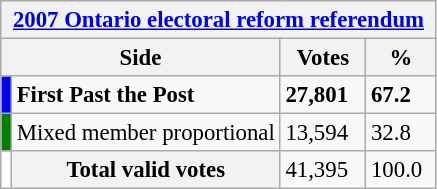<table class="wikitable" style="font-size: 95%; clear:both">
<tr style="background-color:#E9E9E9">
<th colspan=4><a href='#'>2007 Ontario electoral reform referendum</a></th>
</tr>
<tr style="background-color:#E9E9E9">
<th colspan=2 style="width: 130px">Side</th>
<th style="width: 50px">Votes</th>
<th style="width: 40px">%</th>
</tr>
<tr>
<td bgcolor="blue"></td>
<td><strong>First Past the Post</strong></td>
<td><strong>27,801</strong></td>
<td><strong>67.2</strong></td>
</tr>
<tr>
<td bgcolor="green"></td>
<td>Mixed member proportional</td>
<td>13,594</td>
<td>32.8</td>
</tr>
<tr>
<td bgcolor="white"></td>
<th>Total valid votes</th>
<td>41,395</td>
<td>100.0</td>
</tr>
</table>
